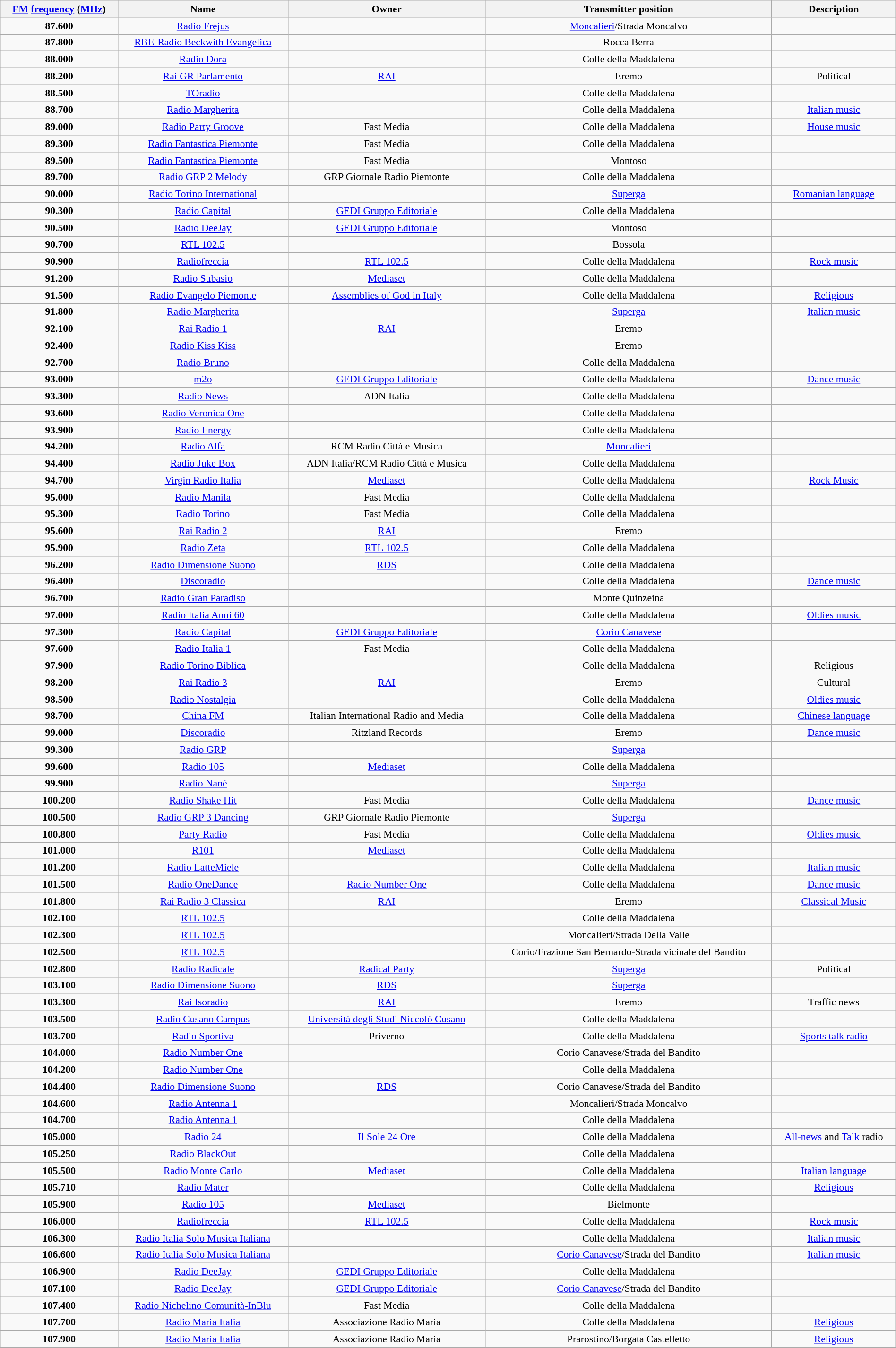<table class="wikitable" width="100%" style="text-align:center; font-size: 90%">
<tr>
<th><a href='#'>FM</a> <a href='#'>frequency</a> (<a href='#'>MHz</a>)</th>
<th>Name</th>
<th>Owner</th>
<th>Transmitter position</th>
<th>Description</th>
</tr>
<tr>
<td><strong>87.600</strong></td>
<td><a href='#'>Radio Frejus</a></td>
<td></td>
<td><a href='#'>Moncalieri</a>/Strada Moncalvo</td>
<td></td>
</tr>
<tr>
<td><strong>87.800</strong></td>
<td><a href='#'>RBE-Radio Beckwith Evangelica</a></td>
<td></td>
<td>Rocca Berra</td>
<td></td>
</tr>
<tr>
<td><strong>88.000</strong></td>
<td><a href='#'>Radio Dora</a></td>
<td></td>
<td>Colle della Maddalena</td>
<td></td>
</tr>
<tr>
<td><strong>88.200</strong></td>
<td><a href='#'>Rai GR Parlamento</a></td>
<td><a href='#'>RAI</a></td>
<td>Eremo</td>
<td>Political</td>
</tr>
<tr>
<td><strong>88.500</strong></td>
<td><a href='#'>TOradio</a></td>
<td></td>
<td>Colle della Maddalena</td>
<td></td>
</tr>
<tr>
<td><strong>88.700</strong></td>
<td><a href='#'>Radio Margherita</a></td>
<td></td>
<td>Colle della Maddalena</td>
<td><a href='#'>Italian music</a></td>
</tr>
<tr>
<td><strong>89.000</strong></td>
<td><a href='#'>Radio Party Groove</a></td>
<td>Fast Media</td>
<td>Colle della Maddalena</td>
<td><a href='#'>House music</a></td>
</tr>
<tr>
<td><strong>89.300</strong></td>
<td><a href='#'>Radio Fantastica Piemonte</a></td>
<td>Fast Media</td>
<td>Colle della Maddalena</td>
<td></td>
</tr>
<tr>
<td><strong>89.500</strong></td>
<td><a href='#'>Radio Fantastica Piemonte</a></td>
<td>Fast Media</td>
<td>Montoso</td>
<td></td>
</tr>
<tr>
<td><strong>89.700</strong></td>
<td><a href='#'>Radio GRP 2 Melody</a></td>
<td>GRP Giornale Radio Piemonte</td>
<td>Colle della Maddalena</td>
<td></td>
</tr>
<tr>
<td><strong>90.000</strong></td>
<td><a href='#'>Radio Torino International</a></td>
<td></td>
<td><a href='#'>Superga</a></td>
<td><a href='#'>Romanian language</a></td>
</tr>
<tr>
<td><strong>90.300</strong></td>
<td><a href='#'>Radio Capital</a></td>
<td><a href='#'>GEDI Gruppo Editoriale</a></td>
<td>Colle della Maddalena</td>
<td></td>
</tr>
<tr>
<td><strong>90.500</strong></td>
<td><a href='#'>Radio DeeJay</a></td>
<td><a href='#'>GEDI Gruppo Editoriale</a></td>
<td>Montoso</td>
<td></td>
</tr>
<tr>
<td><strong>90.700</strong></td>
<td><a href='#'>RTL 102.5</a></td>
<td></td>
<td>Bossola</td>
<td></td>
</tr>
<tr>
<td><strong>90.900</strong></td>
<td><a href='#'>Radiofreccia</a></td>
<td><a href='#'>RTL 102.5</a></td>
<td>Colle della Maddalena</td>
<td><a href='#'>Rock music</a></td>
</tr>
<tr>
<td><strong>91.200</strong></td>
<td><a href='#'>Radio Subasio</a></td>
<td><a href='#'>Mediaset</a></td>
<td>Colle della Maddalena</td>
<td></td>
</tr>
<tr>
<td><strong>91.500</strong></td>
<td><a href='#'>Radio Evangelo Piemonte</a></td>
<td><a href='#'>Assemblies of God in Italy</a></td>
<td>Colle della Maddalena</td>
<td><a href='#'>Religious</a></td>
</tr>
<tr>
<td><strong>91.800</strong></td>
<td><a href='#'>Radio Margherita</a></td>
<td></td>
<td><a href='#'>Superga</a></td>
<td><a href='#'>Italian music</a></td>
</tr>
<tr>
<td><strong>92.100</strong></td>
<td><a href='#'>Rai Radio 1</a></td>
<td><a href='#'>RAI</a></td>
<td>Eremo</td>
<td></td>
</tr>
<tr>
<td><strong>92.400</strong></td>
<td><a href='#'>Radio Kiss Kiss</a></td>
<td></td>
<td>Eremo</td>
<td></td>
</tr>
<tr>
<td><strong>92.700</strong></td>
<td><a href='#'>Radio Bruno</a></td>
<td></td>
<td>Colle della Maddalena</td>
<td></td>
</tr>
<tr>
<td><strong>93.000</strong></td>
<td><a href='#'>m2o</a></td>
<td><a href='#'>GEDI Gruppo Editoriale</a></td>
<td>Colle della Maddalena</td>
<td><a href='#'>Dance music</a></td>
</tr>
<tr>
<td><strong>93.300</strong></td>
<td><a href='#'>Radio News</a></td>
<td>ADN Italia</td>
<td>Colle della Maddalena</td>
<td></td>
</tr>
<tr>
<td><strong>93.600</strong></td>
<td><a href='#'>Radio Veronica One</a></td>
<td></td>
<td>Colle della Maddalena</td>
<td></td>
</tr>
<tr>
<td><strong>93.900</strong></td>
<td><a href='#'>Radio Energy</a></td>
<td></td>
<td>Colle della Maddalena</td>
<td></td>
</tr>
<tr>
<td><strong>94.200</strong></td>
<td><a href='#'>Radio Alfa</a></td>
<td>RCM Radio Città e Musica</td>
<td><a href='#'>Moncalieri</a></td>
<td></td>
</tr>
<tr>
<td><strong>94.400</strong></td>
<td><a href='#'>Radio Juke Box</a></td>
<td>ADN Italia/RCM Radio Città e Musica</td>
<td>Colle della Maddalena</td>
<td></td>
</tr>
<tr>
<td><strong>94.700</strong></td>
<td><a href='#'>Virgin Radio Italia</a></td>
<td><a href='#'>Mediaset</a></td>
<td>Colle della Maddalena</td>
<td><a href='#'>Rock Music</a></td>
</tr>
<tr>
<td><strong>95.000</strong></td>
<td><a href='#'>Radio Manila</a></td>
<td>Fast Media</td>
<td>Colle della Maddalena</td>
<td></td>
</tr>
<tr>
<td><strong>95.300</strong></td>
<td><a href='#'>Radio Torino</a></td>
<td>Fast Media</td>
<td>Colle della Maddalena</td>
<td></td>
</tr>
<tr>
<td><strong>95.600</strong></td>
<td><a href='#'>Rai Radio 2</a></td>
<td><a href='#'>RAI</a></td>
<td>Eremo</td>
<td></td>
</tr>
<tr>
<td><strong>95.900</strong></td>
<td><a href='#'>Radio Zeta</a></td>
<td><a href='#'>RTL 102.5</a></td>
<td>Colle della Maddalena</td>
<td></td>
</tr>
<tr>
<td><strong>96.200</strong></td>
<td><a href='#'>Radio Dimensione Suono</a></td>
<td><a href='#'>RDS</a></td>
<td>Colle della Maddalena</td>
<td></td>
</tr>
<tr>
<td><strong>96.400</strong></td>
<td><a href='#'>Discoradio</a></td>
<td></td>
<td>Colle della Maddalena</td>
<td><a href='#'>Dance music</a></td>
</tr>
<tr>
<td><strong>96.700</strong></td>
<td><a href='#'>Radio Gran Paradiso</a></td>
<td></td>
<td>Monte Quinzeina</td>
<td></td>
</tr>
<tr>
<td><strong>97.000</strong></td>
<td><a href='#'>Radio Italia Anni 60</a></td>
<td></td>
<td>Colle della Maddalena</td>
<td><a href='#'>Oldies music</a></td>
</tr>
<tr>
<td><strong>97.300</strong></td>
<td><a href='#'>Radio Capital</a></td>
<td><a href='#'>GEDI Gruppo Editoriale</a></td>
<td><a href='#'>Corio Canavese</a></td>
<td></td>
</tr>
<tr>
<td><strong>97.600</strong></td>
<td><a href='#'>Radio Italia 1</a></td>
<td>Fast Media</td>
<td>Colle della Maddalena</td>
<td></td>
</tr>
<tr>
<td><strong>97.900</strong></td>
<td><a href='#'>Radio Torino Biblica</a></td>
<td></td>
<td>Colle della Maddalena</td>
<td>Religious</td>
</tr>
<tr>
<td><strong>98.200</strong></td>
<td><a href='#'>Rai Radio 3</a></td>
<td><a href='#'>RAI</a></td>
<td>Eremo</td>
<td>Cultural</td>
</tr>
<tr>
<td><strong>98.500</strong></td>
<td><a href='#'>Radio Nostalgia</a></td>
<td></td>
<td>Colle della Maddalena</td>
<td><a href='#'>Oldies music</a></td>
</tr>
<tr>
<td><strong>98.700</strong></td>
<td><a href='#'>China FM</a></td>
<td>Italian International Radio and Media</td>
<td>Colle della Maddalena</td>
<td><a href='#'>Chinese language</a></td>
</tr>
<tr>
<td><strong>99.000</strong></td>
<td><a href='#'>Discoradio</a></td>
<td>Ritzland Records</td>
<td>Eremo</td>
<td><a href='#'>Dance music</a></td>
</tr>
<tr>
<td><strong>99.300</strong></td>
<td><a href='#'>Radio GRP</a></td>
<td></td>
<td><a href='#'>Superga</a></td>
<td></td>
</tr>
<tr>
<td><strong>99.600</strong></td>
<td><a href='#'>Radio 105</a></td>
<td><a href='#'>Mediaset</a></td>
<td>Colle della Maddalena</td>
<td></td>
</tr>
<tr>
<td><strong>99.900</strong></td>
<td><a href='#'>Radio Nanè</a></td>
<td></td>
<td><a href='#'>Superga</a></td>
<td></td>
</tr>
<tr>
<td><strong>100.200</strong></td>
<td><a href='#'>Radio Shake Hit</a></td>
<td>Fast Media</td>
<td>Colle della Maddalena</td>
<td><a href='#'>Dance music</a></td>
</tr>
<tr>
<td><strong>100.500</strong></td>
<td><a href='#'>Radio GRP 3 Dancing</a></td>
<td>GRP Giornale Radio Piemonte</td>
<td><a href='#'>Superga</a></td>
<td></td>
</tr>
<tr>
<td><strong>100.800</strong></td>
<td><a href='#'>Party Radio</a></td>
<td>Fast Media</td>
<td>Colle della Maddalena</td>
<td><a href='#'>Oldies music</a></td>
</tr>
<tr>
<td><strong>101.000</strong></td>
<td><a href='#'>R101</a></td>
<td><a href='#'>Mediaset</a></td>
<td>Colle della Maddalena</td>
<td></td>
</tr>
<tr>
<td><strong>101.200</strong></td>
<td><a href='#'>Radio LatteMiele</a></td>
<td></td>
<td>Colle della Maddalena</td>
<td><a href='#'>Italian music</a></td>
</tr>
<tr>
<td><strong>101.500</strong></td>
<td><a href='#'>Radio OneDance</a></td>
<td><a href='#'>Radio Number One</a></td>
<td>Colle della Maddalena</td>
<td><a href='#'>Dance music</a></td>
</tr>
<tr>
<td><strong>101.800</strong></td>
<td><a href='#'>Rai Radio 3 Classica</a></td>
<td><a href='#'>RAI</a></td>
<td>Eremo</td>
<td><a href='#'>Classical Music</a></td>
</tr>
<tr>
<td><strong>102.100</strong></td>
<td><a href='#'>RTL 102.5</a></td>
<td></td>
<td>Colle della Maddalena</td>
<td></td>
</tr>
<tr>
<td><strong>102.300</strong></td>
<td><a href='#'>RTL 102.5</a></td>
<td></td>
<td>Moncalieri/Strada Della Valle</td>
<td></td>
</tr>
<tr>
<td><strong>102.500</strong></td>
<td><a href='#'>RTL 102.5</a></td>
<td></td>
<td>Corio/Frazione San Bernardo-Strada vicinale del Bandito</td>
<td></td>
</tr>
<tr>
<td><strong>102.800</strong></td>
<td><a href='#'>Radio Radicale</a></td>
<td><a href='#'>Radical Party</a></td>
<td><a href='#'>Superga</a></td>
<td>Political</td>
</tr>
<tr>
<td><strong>103.100</strong></td>
<td><a href='#'>Radio Dimensione Suono</a></td>
<td><a href='#'>RDS</a></td>
<td><a href='#'>Superga</a></td>
<td></td>
</tr>
<tr>
<td><strong>103.300</strong></td>
<td><a href='#'>Rai Isoradio</a></td>
<td><a href='#'>RAI</a></td>
<td>Eremo</td>
<td>Traffic news</td>
</tr>
<tr>
<td><strong>103.500</strong></td>
<td><a href='#'>Radio Cusano Campus</a></td>
<td><a href='#'>Università degli Studi Niccolò Cusano</a></td>
<td>Colle della Maddalena</td>
<td></td>
</tr>
<tr>
<td><strong>103.700</strong></td>
<td><a href='#'>Radio Sportiva</a></td>
<td>Priverno</td>
<td>Colle della Maddalena</td>
<td><a href='#'>Sports talk radio</a></td>
</tr>
<tr>
<td><strong>104.000</strong></td>
<td><a href='#'>Radio Number One</a></td>
<td></td>
<td>Corio Canavese/Strada del Bandito</td>
<td></td>
</tr>
<tr>
<td><strong>104.200</strong></td>
<td><a href='#'>Radio Number One</a></td>
<td></td>
<td>Colle della Maddalena</td>
<td></td>
</tr>
<tr>
<td><strong>104.400</strong></td>
<td><a href='#'>Radio Dimensione Suono</a></td>
<td><a href='#'>RDS</a></td>
<td>Corio Canavese/Strada del Bandito</td>
<td></td>
</tr>
<tr>
<td><strong>104.600</strong></td>
<td><a href='#'>Radio Antenna 1</a></td>
<td></td>
<td>Moncalieri/Strada Moncalvo</td>
<td></td>
</tr>
<tr>
<td><strong>104.700</strong></td>
<td><a href='#'>Radio Antenna 1</a></td>
<td></td>
<td>Colle della Maddalena</td>
<td></td>
</tr>
<tr>
<td><strong>105.000</strong></td>
<td><a href='#'>Radio 24</a></td>
<td><a href='#'>Il Sole 24 Ore</a></td>
<td>Colle della Maddalena</td>
<td><a href='#'>All-news</a> and <a href='#'>Talk</a> radio</td>
</tr>
<tr>
<td><strong>105.250</strong></td>
<td><a href='#'>Radio BlackOut</a></td>
<td></td>
<td>Colle della Maddalena</td>
<td></td>
</tr>
<tr>
<td><strong>105.500</strong></td>
<td><a href='#'>Radio Monte Carlo</a></td>
<td><a href='#'>Mediaset</a></td>
<td>Colle della Maddalena</td>
<td><a href='#'>Italian language</a></td>
</tr>
<tr>
<td><strong>105.710</strong></td>
<td><a href='#'>Radio Mater</a></td>
<td></td>
<td>Colle della Maddalena</td>
<td><a href='#'>Religious</a></td>
</tr>
<tr>
<td><strong>105.900</strong></td>
<td><a href='#'>Radio 105</a></td>
<td><a href='#'>Mediaset</a></td>
<td>Bielmonte</td>
<td></td>
</tr>
<tr>
<td><strong>106.000</strong></td>
<td><a href='#'>Radiofreccia</a></td>
<td><a href='#'>RTL 102.5</a></td>
<td>Colle della Maddalena</td>
<td><a href='#'>Rock music</a></td>
</tr>
<tr>
<td><strong>106.300</strong></td>
<td><a href='#'>Radio Italia Solo Musica Italiana</a></td>
<td></td>
<td>Colle della Maddalena</td>
<td><a href='#'>Italian music</a></td>
</tr>
<tr>
<td><strong>106.600</strong></td>
<td><a href='#'>Radio Italia Solo Musica Italiana</a></td>
<td></td>
<td><a href='#'>Corio Canavese</a>/Strada del Bandito</td>
<td><a href='#'>Italian music</a></td>
</tr>
<tr>
<td><strong>106.900</strong></td>
<td><a href='#'>Radio DeeJay</a></td>
<td><a href='#'>GEDI Gruppo Editoriale</a></td>
<td>Colle della Maddalena</td>
<td></td>
</tr>
<tr>
<td><strong>107.100</strong></td>
<td><a href='#'>Radio DeeJay</a></td>
<td><a href='#'>GEDI Gruppo Editoriale</a></td>
<td><a href='#'>Corio Canavese</a>/Strada del Bandito</td>
<td></td>
</tr>
<tr>
<td><strong>107.400</strong></td>
<td><a href='#'>Radio Nichelino Comunità-InBlu</a></td>
<td>Fast Media</td>
<td>Colle della Maddalena</td>
<td></td>
</tr>
<tr>
<td><strong>107.700</strong></td>
<td><a href='#'>Radio Maria Italia</a></td>
<td>Associazione Radio Maria</td>
<td>Colle della Maddalena</td>
<td><a href='#'>Religious</a></td>
</tr>
<tr>
<td><strong>107.900</strong></td>
<td><a href='#'>Radio Maria Italia</a></td>
<td>Associazione Radio Maria</td>
<td>Prarostino/Borgata Castelletto</td>
<td><a href='#'>Religious</a></td>
</tr>
<tr>
</tr>
</table>
